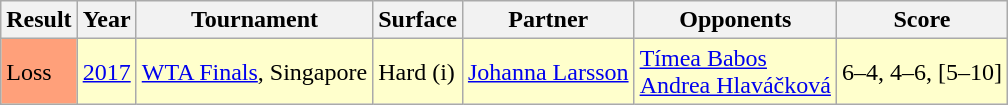<table class="sortable wikitable">
<tr>
<th>Result</th>
<th>Year</th>
<th>Tournament</th>
<th>Surface</th>
<th>Partner</th>
<th>Opponents</th>
<th class=unsortable>Score</th>
</tr>
<tr style=background:#ffffcc>
<td bgcolor=ffa07a>Loss</td>
<td><a href='#'>2017</a></td>
<td><a href='#'>WTA Finals</a>, Singapore</td>
<td>Hard (i)</td>
<td> <a href='#'>Johanna Larsson</a></td>
<td> <a href='#'>Tímea Babos</a> <br>  <a href='#'>Andrea Hlaváčková</a></td>
<td>6–4, 4–6, [5–10]</td>
</tr>
</table>
